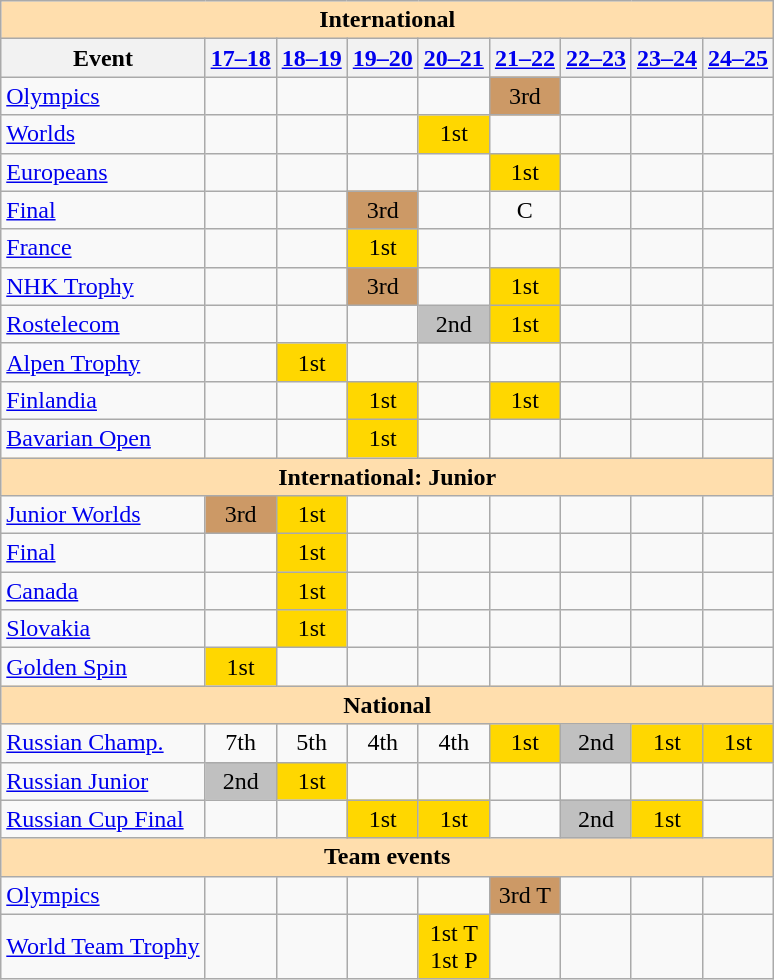<table class="wikitable" style="text-align:center">
<tr>
<th style="background-color: #ffdead; " colspan=9 align=center>International</th>
</tr>
<tr>
<th>Event</th>
<th><a href='#'>17–18</a></th>
<th><a href='#'>18–19</a></th>
<th><a href='#'>19–20</a></th>
<th><a href='#'>20–21</a></th>
<th><a href='#'>21–22</a></th>
<th><a href='#'>22–23</a></th>
<th><a href='#'>23–24</a></th>
<th><a href='#'>24–25</a></th>
</tr>
<tr>
<td align=left><a href='#'>Olympics</a></td>
<td></td>
<td></td>
<td></td>
<td></td>
<td bgcolor=cc9966>3rd</td>
<td></td>
<td></td>
<td></td>
</tr>
<tr>
<td align=left><a href='#'>Worlds</a></td>
<td></td>
<td></td>
<td></td>
<td bgcolor=gold>1st</td>
<td></td>
<td></td>
<td></td>
<td></td>
</tr>
<tr>
<td align=left><a href='#'>Europeans</a></td>
<td></td>
<td></td>
<td></td>
<td></td>
<td bgcolor=gold>1st</td>
<td></td>
<td></td>
<td></td>
</tr>
<tr>
<td align=left> <a href='#'>Final</a></td>
<td></td>
<td></td>
<td bgcolor=cc9966>3rd</td>
<td></td>
<td>C</td>
<td></td>
<td></td>
<td></td>
</tr>
<tr>
<td align=left> <a href='#'>France</a></td>
<td></td>
<td></td>
<td bgcolor=gold>1st</td>
<td></td>
<td></td>
<td></td>
<td></td>
<td></td>
</tr>
<tr>
<td align=left> <a href='#'>NHK Trophy</a></td>
<td></td>
<td></td>
<td bgcolor=cc9966>3rd</td>
<td></td>
<td bgcolor=gold>1st</td>
<td></td>
<td></td>
<td></td>
</tr>
<tr>
<td align=left> <a href='#'>Rostelecom</a></td>
<td></td>
<td></td>
<td></td>
<td bgcolor=silver>2nd</td>
<td bgcolor=gold>1st</td>
<td></td>
<td></td>
<td></td>
</tr>
<tr>
<td align=left> <a href='#'>Alpen Trophy</a></td>
<td></td>
<td bgcolor=gold>1st</td>
<td></td>
<td></td>
<td></td>
<td></td>
<td></td>
<td></td>
</tr>
<tr>
<td align=left> <a href='#'>Finlandia</a></td>
<td></td>
<td></td>
<td bgcolor=gold>1st</td>
<td></td>
<td bgcolor=gold>1st</td>
<td></td>
<td></td>
<td></td>
</tr>
<tr>
<td align=left><a href='#'>Bavarian Open</a></td>
<td></td>
<td></td>
<td bgcolor=gold>1st</td>
<td></td>
<td></td>
<td></td>
<td></td>
<td></td>
</tr>
<tr>
<th style="background-color: #ffdead; " colspan=9 align=center>International: Junior</th>
</tr>
<tr>
<td align=left><a href='#'>Junior Worlds</a></td>
<td bgcolor=cc9966>3rd</td>
<td bgcolor=gold>1st</td>
<td></td>
<td></td>
<td></td>
<td></td>
<td></td>
<td></td>
</tr>
<tr>
<td align=left> <a href='#'>Final</a></td>
<td></td>
<td bgcolor=gold>1st</td>
<td></td>
<td></td>
<td></td>
<td></td>
<td></td>
<td></td>
</tr>
<tr>
<td align=left> <a href='#'>Canada</a></td>
<td></td>
<td bgcolor=gold>1st</td>
<td></td>
<td></td>
<td></td>
<td></td>
<td></td>
<td></td>
</tr>
<tr>
<td align=left> <a href='#'>Slovakia</a></td>
<td></td>
<td bgcolor=gold>1st</td>
<td></td>
<td></td>
<td></td>
<td></td>
<td></td>
<td></td>
</tr>
<tr>
<td align=left><a href='#'>Golden Spin</a></td>
<td bgcolor=gold>1st</td>
<td></td>
<td></td>
<td></td>
<td></td>
<td></td>
<td></td>
<td></td>
</tr>
<tr>
<th style="background-color: #ffdead; " colspan=9 align=center>National</th>
</tr>
<tr>
<td align=left><a href='#'>Russian Champ.</a></td>
<td>7th</td>
<td>5th</td>
<td>4th</td>
<td>4th</td>
<td bgcolor=gold>1st</td>
<td bgcolor=silver>2nd</td>
<td bgcolor=gold>1st</td>
<td bgcolor=gold>1st</td>
</tr>
<tr>
<td align=left><a href='#'>Russian Junior</a></td>
<td bgcolor=silver>2nd</td>
<td bgcolor=gold>1st</td>
<td></td>
<td></td>
<td></td>
<td></td>
<td></td>
<td></td>
</tr>
<tr>
<td align=left><a href='#'>Russian Cup Final</a></td>
<td></td>
<td></td>
<td bgcolor=gold>1st</td>
<td bgcolor=gold>1st</td>
<td></td>
<td bgcolor=silver>2nd</td>
<td bgcolor=gold>1st</td>
<td></td>
</tr>
<tr>
<th colspan=9 style="background-color: #ffdead; " align="center">Team events</th>
</tr>
<tr>
<td align=left><a href='#'>Olympics</a></td>
<td></td>
<td></td>
<td></td>
<td></td>
<td bgcolor=cc9966>3rd T</td>
<td></td>
<td></td>
<td></td>
</tr>
<tr>
<td align=left><a href='#'>World Team Trophy</a></td>
<td></td>
<td></td>
<td></td>
<td bgcolor=gold>1st T<br>1st P</td>
<td></td>
<td></td>
<td></td>
</tr>
</table>
